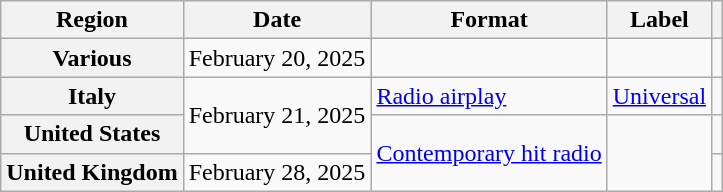<table class="wikitable plainrowheaders">
<tr>
<th scope="col">Region</th>
<th scope="col">Date</th>
<th scope="col">Format</th>
<th scope="col">Label</th>
<th scope="col"></th>
</tr>
<tr>
<th scope="row">Various</th>
<td>February 20, 2025</td>
<td></td>
<td></td>
<td align="center"></td>
</tr>
<tr>
<th scope="row">Italy</th>
<td rowspan="2">February 21, 2025</td>
<td><a href='#'>Radio airplay</a></td>
<td><a href='#'>Universal</a></td>
<td align="center"></td>
</tr>
<tr>
<th scope="row">United States</th>
<td rowspan="2"><a href='#'>Contemporary hit radio</a></td>
<td rowspan="2"></td>
<td align="center"></td>
</tr>
<tr>
<th scope="row">United Kingdom</th>
<td>February 28, 2025</td>
<td align="center"></td>
</tr>
</table>
